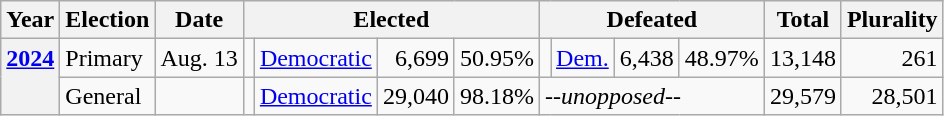<table class="wikitable">
<tr>
<th>Year</th>
<th>Election</th>
<th>Date</th>
<th colspan="4">Elected</th>
<th colspan="4">Defeated</th>
<th>Total</th>
<th>Plurality</th>
</tr>
<tr>
<th rowspan="2" valign="top"><a href='#'>2024</a></th>
<td valign="top">Primary</td>
<td valign="top">Aug. 13</td>
<td valign="top"></td>
<td valign="top" ><a href='#'>Democratic</a></td>
<td align="right" valign="top">6,699</td>
<td align="right" valign="top">50.95%</td>
<td valign="top"></td>
<td valign="top" ><a href='#'>Dem.</a></td>
<td align="right" valign="top">6,438</td>
<td align="right" valign="top">48.97%</td>
<td align="right" valign="top">13,148</td>
<td align="right" valign="top">261</td>
</tr>
<tr>
<td valign="top">General</td>
<td valign="top"></td>
<td valign="top"></td>
<td valign="top" ><a href='#'>Democratic</a></td>
<td align="right" valign="top">29,040</td>
<td align="right" valign="top">98.18%</td>
<td colspan="4" valign="top"><em>--unopposed--</em></td>
<td align="right" valign="top">29,579</td>
<td align="right" valign="top">28,501</td>
</tr>
</table>
